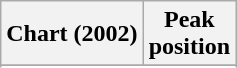<table class="wikitable sortable plainrowheaders" style="text-align:center">
<tr>
<th scope="col">Chart (2002)</th>
<th scope="col">Peak<br>position</th>
</tr>
<tr>
</tr>
<tr>
</tr>
</table>
